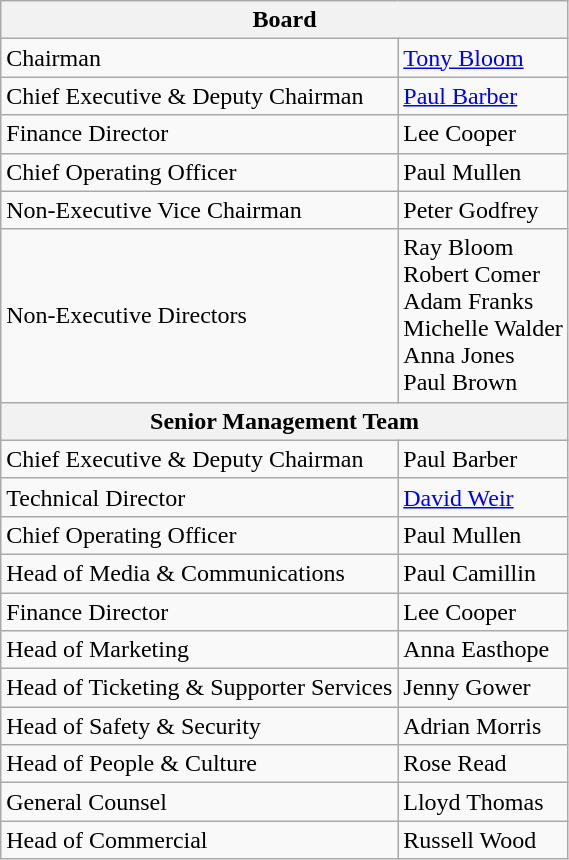<table class="wikitable">
<tr>
<th colspan="2">Board</th>
</tr>
<tr>
<td>Chairman</td>
<td><a href='#'>Tony Bloom</a></td>
</tr>
<tr>
<td>Chief Executive & Deputy Chairman</td>
<td><a href='#'>Paul Barber</a></td>
</tr>
<tr>
<td>Finance Director</td>
<td>Lee Cooper</td>
</tr>
<tr>
<td>Chief Operating Officer</td>
<td>Paul Mullen</td>
</tr>
<tr>
<td>Non-Executive Vice Chairman</td>
<td>Peter Godfrey</td>
</tr>
<tr>
<td>Non-Executive Directors</td>
<td>Ray Bloom<br>Robert Comer<br>Adam Franks<br>Michelle Walder<br>Anna Jones<br>Paul Brown</td>
</tr>
<tr>
<th colspan="2">Senior Management Team</th>
</tr>
<tr>
<td>Chief Executive & Deputy Chairman</td>
<td>Paul Barber</td>
</tr>
<tr>
<td>Technical Director</td>
<td><a href='#'>David Weir</a></td>
</tr>
<tr>
<td>Chief Operating Officer</td>
<td>Paul Mullen</td>
</tr>
<tr>
<td>Head of Media & Communications</td>
<td>Paul Camillin</td>
</tr>
<tr>
<td>Finance Director</td>
<td>Lee Cooper</td>
</tr>
<tr>
<td>Head of Marketing</td>
<td>Anna Easthope</td>
</tr>
<tr>
<td>Head of Ticketing & Supporter Services</td>
<td>Jenny Gower</td>
</tr>
<tr>
<td>Head of Safety & Security</td>
<td>Adrian Morris</td>
</tr>
<tr>
<td>Head of People & Culture</td>
<td>Rose Read</td>
</tr>
<tr>
<td>General Counsel</td>
<td>Lloyd Thomas</td>
</tr>
<tr>
<td>Head of Commercial</td>
<td>Russell Wood</td>
</tr>
</table>
